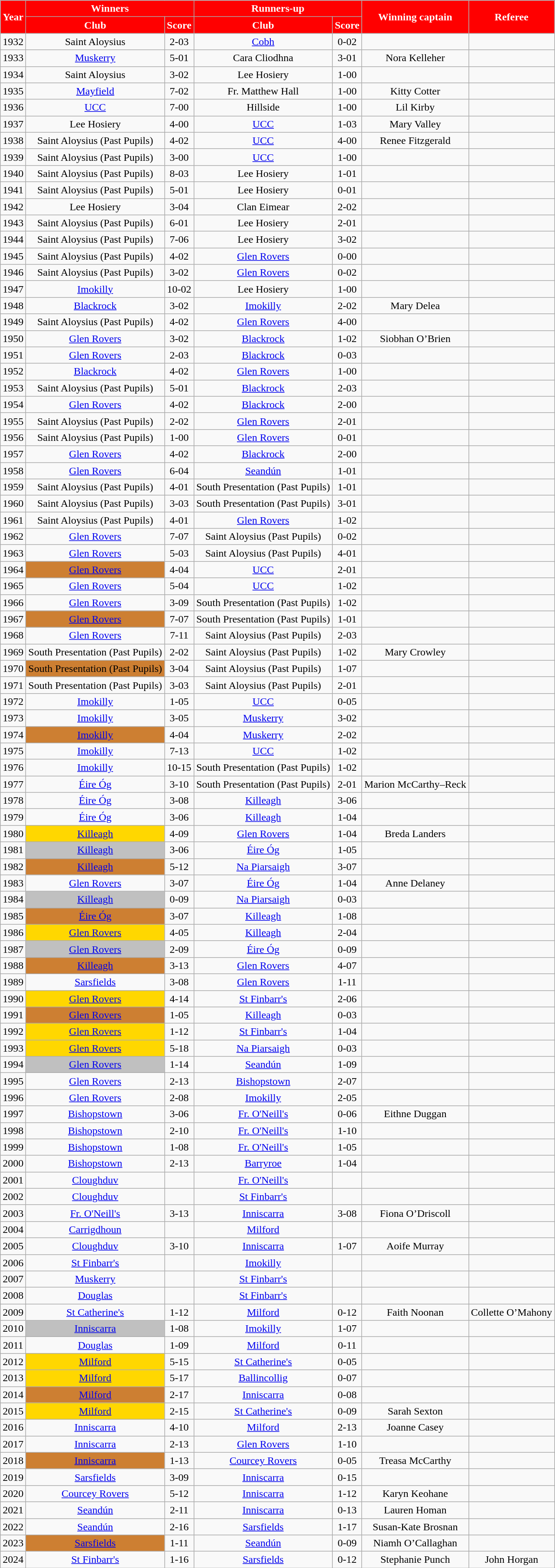<table class="wikitable sortable" style="text-align:center;">
<tr>
<th rowspan="2"style="background:red;color:white">Year</th>
<th colspan="2"style="background:red;color:white">Winners</th>
<th colspan="2"style="background:red;color:white">Runners-up</th>
<th rowspan="2" style="background:red;color:white">Winning captain</th>
<th rowspan="2" style="background:red;color:white">Referee</th>
</tr>
<tr>
<th style="background:red;color:white">Club</th>
<th style="background:red;color:white">Score</th>
<th style="background:red;color:white">Club</th>
<th style="background:red;color:white">Score</th>
</tr>
<tr>
<td>1932</td>
<td>Saint Aloysius</td>
<td>2-03</td>
<td><a href='#'>Cobh</a></td>
<td>0-02</td>
<td></td>
<td></td>
</tr>
<tr>
<td>1933</td>
<td><a href='#'>Muskerry</a></td>
<td>5-01</td>
<td>Cara Cliodhna</td>
<td>3-01</td>
<td>Nora Kelleher</td>
<td></td>
</tr>
<tr>
<td>1934</td>
<td>Saint Aloysius</td>
<td>3-02</td>
<td>Lee Hosiery</td>
<td>1-00</td>
<td></td>
<td></td>
</tr>
<tr>
<td>1935</td>
<td><a href='#'>Mayfield</a></td>
<td>7-02</td>
<td>Fr. Matthew Hall</td>
<td>1-00</td>
<td>Kitty Cotter</td>
<td></td>
</tr>
<tr>
<td>1936</td>
<td><a href='#'>UCC</a></td>
<td>7-00</td>
<td>Hillside</td>
<td>1-00</td>
<td>Lil Kirby</td>
<td></td>
</tr>
<tr>
<td>1937</td>
<td>Lee Hosiery</td>
<td>4-00</td>
<td><a href='#'>UCC</a></td>
<td>1-03</td>
<td>Mary Valley</td>
<td></td>
</tr>
<tr>
<td>1938</td>
<td>Saint Aloysius (Past Pupils)</td>
<td>4-02</td>
<td><a href='#'>UCC</a></td>
<td>4-00</td>
<td>Renee Fitzgerald</td>
<td></td>
</tr>
<tr>
<td>1939</td>
<td>Saint Aloysius (Past Pupils)</td>
<td>3-00</td>
<td><a href='#'>UCC</a></td>
<td>1-00</td>
<td></td>
<td></td>
</tr>
<tr>
<td>1940</td>
<td>Saint Aloysius (Past Pupils)</td>
<td>8-03</td>
<td>Lee Hosiery</td>
<td>1-01</td>
<td></td>
<td></td>
</tr>
<tr>
<td>1941</td>
<td>Saint Aloysius (Past Pupils)</td>
<td>5-01</td>
<td>Lee Hosiery</td>
<td>0-01</td>
<td></td>
<td></td>
</tr>
<tr>
<td>1942</td>
<td>Lee Hosiery</td>
<td>3-04</td>
<td>Clan Eimear</td>
<td>2-02</td>
<td></td>
<td></td>
</tr>
<tr>
<td>1943</td>
<td>Saint Aloysius (Past Pupils)</td>
<td>6-01</td>
<td>Lee Hosiery</td>
<td>2-01</td>
<td></td>
<td></td>
</tr>
<tr>
<td>1944</td>
<td>Saint Aloysius (Past Pupils)</td>
<td>7-06</td>
<td>Lee Hosiery</td>
<td>3-02</td>
<td></td>
<td></td>
</tr>
<tr>
<td>1945</td>
<td>Saint Aloysius (Past Pupils)</td>
<td>4-02</td>
<td><a href='#'>Glen Rovers</a></td>
<td>0-00</td>
<td></td>
<td></td>
</tr>
<tr>
<td>1946</td>
<td>Saint Aloysius (Past Pupils)</td>
<td>3-02</td>
<td><a href='#'>Glen Rovers</a></td>
<td>0-02</td>
<td></td>
<td></td>
</tr>
<tr>
<td>1947</td>
<td><a href='#'>Imokilly</a></td>
<td>10-02</td>
<td>Lee Hosiery</td>
<td>1-00</td>
<td></td>
<td></td>
</tr>
<tr>
<td>1948</td>
<td><a href='#'>Blackrock</a></td>
<td>3-02</td>
<td><a href='#'>Imokilly</a></td>
<td>2-02</td>
<td>Mary Delea</td>
<td></td>
</tr>
<tr>
<td>1949</td>
<td>Saint Aloysius (Past Pupils)</td>
<td>4-02</td>
<td><a href='#'>Glen Rovers</a></td>
<td>4-00</td>
<td></td>
<td></td>
</tr>
<tr>
<td>1950</td>
<td><a href='#'>Glen Rovers</a></td>
<td>3-02</td>
<td><a href='#'>Blackrock</a></td>
<td>1-02</td>
<td>Siobhan O’Brien</td>
<td></td>
</tr>
<tr>
<td>1951</td>
<td><a href='#'>Glen Rovers</a></td>
<td>2-03</td>
<td><a href='#'>Blackrock</a></td>
<td>0-03</td>
<td></td>
<td></td>
</tr>
<tr>
<td>1952</td>
<td><a href='#'>Blackrock</a></td>
<td>4-02</td>
<td><a href='#'>Glen Rovers</a></td>
<td>1-00</td>
<td></td>
<td></td>
</tr>
<tr>
<td>1953</td>
<td>Saint Aloysius (Past Pupils)</td>
<td>5-01</td>
<td><a href='#'>Blackrock</a></td>
<td>2-03</td>
<td></td>
<td></td>
</tr>
<tr>
<td>1954</td>
<td><a href='#'>Glen Rovers</a></td>
<td>4-02</td>
<td><a href='#'>Blackrock</a></td>
<td>2-00</td>
<td></td>
<td></td>
</tr>
<tr>
<td>1955</td>
<td>Saint Aloysius (Past Pupils)</td>
<td>2-02</td>
<td><a href='#'>Glen Rovers</a></td>
<td>2-01</td>
<td></td>
<td></td>
</tr>
<tr>
<td>1956</td>
<td>Saint Aloysius (Past Pupils)</td>
<td>1-00</td>
<td><a href='#'>Glen Rovers</a></td>
<td>0-01</td>
<td></td>
<td></td>
</tr>
<tr>
<td>1957</td>
<td><a href='#'>Glen Rovers</a></td>
<td>4-02</td>
<td><a href='#'>Blackrock</a></td>
<td>2-00</td>
<td></td>
<td></td>
</tr>
<tr>
<td>1958</td>
<td><a href='#'>Glen Rovers</a></td>
<td>6-04</td>
<td><a href='#'>Seandún</a></td>
<td>1-01</td>
<td></td>
<td></td>
</tr>
<tr>
<td>1959</td>
<td>Saint Aloysius (Past Pupils)</td>
<td>4-01</td>
<td>South Presentation (Past Pupils)</td>
<td>1-01</td>
<td></td>
<td></td>
</tr>
<tr>
<td>1960</td>
<td>Saint Aloysius (Past Pupils)</td>
<td>3-03</td>
<td>South Presentation (Past Pupils)</td>
<td>3-01</td>
<td></td>
<td></td>
</tr>
<tr>
<td>1961</td>
<td>Saint Aloysius (Past Pupils)</td>
<td>4-01</td>
<td><a href='#'>Glen Rovers</a></td>
<td>1-02</td>
<td></td>
<td></td>
</tr>
<tr>
<td>1962</td>
<td><a href='#'>Glen Rovers</a></td>
<td>7-07</td>
<td>Saint Aloysius (Past Pupils)</td>
<td>0-02</td>
<td></td>
<td></td>
</tr>
<tr>
<td>1963</td>
<td><a href='#'>Glen Rovers</a></td>
<td>5-03</td>
<td>Saint Aloysius (Past Pupils)</td>
<td>4-01</td>
<td></td>
<td></td>
</tr>
<tr>
<td>1964</td>
<td style="background-color:#CD7F32"><a href='#'>Glen Rovers</a></td>
<td>4-04</td>
<td><a href='#'>UCC</a></td>
<td>2-01</td>
<td></td>
<td></td>
</tr>
<tr>
<td>1965</td>
<td><a href='#'>Glen Rovers</a></td>
<td>5-04</td>
<td><a href='#'>UCC</a></td>
<td>1-02</td>
<td></td>
<td></td>
</tr>
<tr>
<td>1966</td>
<td><a href='#'>Glen Rovers</a></td>
<td>3-09</td>
<td>South Presentation (Past Pupils)</td>
<td>1-02</td>
<td></td>
<td></td>
</tr>
<tr>
<td>1967</td>
<td style="background-color:#CD7F32"><a href='#'>Glen Rovers</a></td>
<td>7-07</td>
<td>South Presentation (Past Pupils)</td>
<td>1-01</td>
<td></td>
<td></td>
</tr>
<tr>
<td>1968</td>
<td><a href='#'>Glen Rovers</a></td>
<td>7-11</td>
<td>Saint Aloysius (Past Pupils)</td>
<td>2-03</td>
<td></td>
<td></td>
</tr>
<tr>
<td>1969</td>
<td>South Presentation (Past Pupils)</td>
<td>2-02</td>
<td>Saint Aloysius (Past Pupils)</td>
<td>1-02</td>
<td>Mary Crowley</td>
<td></td>
</tr>
<tr>
<td>1970</td>
<td style="background-color:#CD7F32">South Presentation (Past Pupils)</td>
<td>3-04</td>
<td>Saint Aloysius (Past Pupils)</td>
<td>1-07</td>
<td></td>
<td></td>
</tr>
<tr>
<td>1971</td>
<td>South Presentation (Past Pupils)</td>
<td>3-03</td>
<td>Saint Aloysius (Past Pupils)</td>
<td>2-01</td>
<td></td>
<td></td>
</tr>
<tr>
<td>1972</td>
<td><a href='#'>Imokilly</a></td>
<td>1-05</td>
<td><a href='#'>UCC</a></td>
<td>0-05</td>
<td></td>
<td></td>
</tr>
<tr>
<td>1973</td>
<td><a href='#'>Imokilly</a></td>
<td>3-05</td>
<td><a href='#'>Muskerry</a></td>
<td>3-02</td>
<td></td>
<td></td>
</tr>
<tr>
<td>1974</td>
<td style="background-color:#CD7F32"><a href='#'>Imokilly</a></td>
<td>4-04</td>
<td><a href='#'>Muskerry</a></td>
<td>2-02</td>
<td></td>
<td></td>
</tr>
<tr>
<td>1975</td>
<td><a href='#'>Imokilly</a></td>
<td>7-13</td>
<td><a href='#'>UCC</a></td>
<td>1-02</td>
<td></td>
<td></td>
</tr>
<tr>
<td>1976</td>
<td><a href='#'>Imokilly</a></td>
<td>10-15</td>
<td>South Presentation (Past Pupils)</td>
<td>1-02</td>
<td></td>
<td></td>
</tr>
<tr>
<td>1977</td>
<td><a href='#'> Éire Óg</a></td>
<td>3-10</td>
<td>South Presentation (Past Pupils)</td>
<td>2-01</td>
<td>Marion McCarthy–Reck</td>
<td></td>
</tr>
<tr>
<td>1978</td>
<td><a href='#'> Éire Óg</a></td>
<td>3-08</td>
<td><a href='#'>Killeagh</a></td>
<td>3-06</td>
<td></td>
<td></td>
</tr>
<tr>
<td>1979</td>
<td><a href='#'> Éire Óg</a></td>
<td>3-06</td>
<td><a href='#'>Killeagh</a></td>
<td>1-04</td>
<td></td>
<td></td>
</tr>
<tr>
<td>1980</td>
<td style="background-color:#FFD700"><a href='#'>Killeagh</a></td>
<td>4-09</td>
<td><a href='#'>Glen Rovers</a></td>
<td>1-04</td>
<td>Breda Landers</td>
<td></td>
</tr>
<tr>
<td>1981</td>
<td style="background-color:#C0C0C0"><a href='#'>Killeagh</a></td>
<td>3-06</td>
<td><a href='#'> Éire Óg</a></td>
<td>1-05</td>
<td></td>
<td></td>
</tr>
<tr>
<td>1982</td>
<td style="background-color:#CD7F32"><a href='#'>Killeagh</a></td>
<td>5-12</td>
<td><a href='#'>Na Piarsaigh</a></td>
<td>3-07</td>
<td></td>
<td></td>
</tr>
<tr>
<td>1983</td>
<td><a href='#'>Glen Rovers</a></td>
<td>3-07</td>
<td><a href='#'> Éire Óg</a></td>
<td>1-04</td>
<td>Anne Delaney</td>
<td></td>
</tr>
<tr>
<td>1984</td>
<td style="background-color:#C0C0C0"><a href='#'>Killeagh</a></td>
<td>0-09</td>
<td><a href='#'>Na Piarsaigh</a></td>
<td>0-03</td>
<td></td>
<td></td>
</tr>
<tr>
<td>1985</td>
<td style="background-color:#CD7F32"><a href='#'> Éire Óg</a></td>
<td>3-07</td>
<td><a href='#'>Killeagh</a></td>
<td>1-08</td>
<td></td>
<td></td>
</tr>
<tr>
<td>1986</td>
<td style="background-color:#FFD700"><a href='#'>Glen Rovers</a></td>
<td>4-05</td>
<td><a href='#'>Killeagh</a></td>
<td>2-04</td>
<td></td>
<td></td>
</tr>
<tr>
<td>1987</td>
<td style="background-color:#C0C0C0"><a href='#'>Glen Rovers</a></td>
<td>2-09</td>
<td><a href='#'> Éire Óg</a></td>
<td>0-09</td>
<td></td>
<td></td>
</tr>
<tr>
<td>1988</td>
<td style="background-color:#CD7F32"><a href='#'>Killeagh</a></td>
<td>3-13</td>
<td><a href='#'>Glen Rovers</a></td>
<td>4-07</td>
<td></td>
<td></td>
</tr>
<tr>
<td>1989</td>
<td><a href='#'> Sarsfields</a></td>
<td>3-08</td>
<td><a href='#'>Glen Rovers</a></td>
<td>1-11</td>
<td></td>
<td></td>
</tr>
<tr>
<td>1990</td>
<td style="background-color:#FFD700"><a href='#'>Glen Rovers</a></td>
<td>4-14</td>
<td><a href='#'>St Finbarr's</a></td>
<td>2-06</td>
<td></td>
<td></td>
</tr>
<tr>
<td>1991</td>
<td style="background-color:#CD7F32"><a href='#'>Glen Rovers</a></td>
<td>1-05</td>
<td><a href='#'>Killeagh</a></td>
<td>0-03</td>
<td></td>
<td></td>
</tr>
<tr>
<td>1992</td>
<td style="background-color:#FFD700"><a href='#'>Glen Rovers</a></td>
<td>1-12</td>
<td><a href='#'>St Finbarr's</a></td>
<td>1-04</td>
<td></td>
<td></td>
</tr>
<tr>
<td>1993</td>
<td style="background-color:#FFD700"><a href='#'>Glen Rovers</a></td>
<td>5-18</td>
<td><a href='#'>Na Piarsaigh</a></td>
<td>0-03</td>
<td></td>
<td></td>
</tr>
<tr>
<td>1994</td>
<td style="background-color:#C0C0C0"><a href='#'>Glen Rovers</a></td>
<td>1-14</td>
<td><a href='#'>Seandún</a></td>
<td>1-09</td>
<td></td>
<td></td>
</tr>
<tr>
<td>1995</td>
<td><a href='#'>Glen Rovers</a></td>
<td>2-13</td>
<td><a href='#'>Bishopstown</a></td>
<td>2-07</td>
<td></td>
<td></td>
</tr>
<tr>
<td>1996</td>
<td><a href='#'>Glen Rovers</a></td>
<td>2-08</td>
<td><a href='#'>Imokilly</a></td>
<td>2-05</td>
<td></td>
<td></td>
</tr>
<tr>
<td>1997</td>
<td><a href='#'>Bishopstown</a></td>
<td>3-06</td>
<td><a href='#'>Fr. O'Neill's</a></td>
<td>0-06</td>
<td>Eithne Duggan</td>
<td></td>
</tr>
<tr>
<td>1998</td>
<td><a href='#'>Bishopstown</a></td>
<td>2-10</td>
<td><a href='#'>Fr. O'Neill's</a></td>
<td>1-10</td>
<td></td>
<td></td>
</tr>
<tr>
<td>1999</td>
<td><a href='#'>Bishopstown</a></td>
<td>1-08</td>
<td><a href='#'>Fr. O'Neill's</a></td>
<td>1-05</td>
<td></td>
<td></td>
</tr>
<tr>
<td>2000</td>
<td><a href='#'>Bishopstown</a></td>
<td>2-13</td>
<td><a href='#'>Barryroe</a></td>
<td>1-04</td>
<td></td>
<td></td>
</tr>
<tr>
<td>2001</td>
<td><a href='#'>Cloughduv</a></td>
<td></td>
<td><a href='#'>Fr. O'Neill's</a></td>
<td></td>
<td></td>
<td></td>
</tr>
<tr>
<td>2002</td>
<td><a href='#'>Cloughduv</a></td>
<td></td>
<td><a href='#'>St Finbarr's</a></td>
<td></td>
<td></td>
<td></td>
</tr>
<tr>
<td>2003</td>
<td><a href='#'>Fr. O'Neill's</a></td>
<td>3-13</td>
<td><a href='#'>Inniscarra</a></td>
<td>3-08</td>
<td>Fiona O’Driscoll</td>
<td></td>
</tr>
<tr>
<td>2004</td>
<td><a href='#'>Carrigdhoun</a></td>
<td></td>
<td><a href='#'> Milford</a></td>
<td></td>
<td></td>
</tr>
<tr>
<td>2005</td>
<td><a href='#'>Cloughduv</a></td>
<td>3-10</td>
<td><a href='#'>Inniscarra</a></td>
<td>1-07</td>
<td>Aoife Murray</td>
<td></td>
</tr>
<tr>
<td>2006</td>
<td><a href='#'>St Finbarr's</a></td>
<td></td>
<td><a href='#'>Imokilly</a></td>
<td></td>
<td></td>
<td></td>
</tr>
<tr>
<td>2007</td>
<td><a href='#'>Muskerry</a></td>
<td></td>
<td><a href='#'>St Finbarr's</a></td>
<td></td>
<td></td>
<td></td>
</tr>
<tr>
<td>2008</td>
<td><a href='#'>Douglas</a></td>
<td></td>
<td><a href='#'>St Finbarr's</a></td>
<td></td>
<td></td>
<td></td>
</tr>
<tr>
<td>2009</td>
<td><a href='#'>St Catherine's</a></td>
<td>1-12</td>
<td><a href='#'> Milford</a></td>
<td>0-12</td>
<td>Faith Noonan</td>
<td>Collette O’Mahony</td>
</tr>
<tr>
<td>2010</td>
<td style="background-color:#C0C0C0"><a href='#'>Inniscarra</a></td>
<td>1-08</td>
<td><a href='#'>Imokilly</a></td>
<td>1-07</td>
<td></td>
<td></td>
</tr>
<tr>
<td>2011</td>
<td><a href='#'>Douglas</a></td>
<td>1-09</td>
<td><a href='#'> Milford</a></td>
<td>0-11</td>
<td></td>
<td></td>
</tr>
<tr>
<td>2012</td>
<td style="background-color:#FFD700"><a href='#'> Milford</a></td>
<td>5-15</td>
<td><a href='#'>St Catherine's</a></td>
<td>0-05</td>
<td></td>
<td></td>
</tr>
<tr>
<td>2013</td>
<td style="background-color:#FFD700"><a href='#'> Milford</a></td>
<td>5-17</td>
<td><a href='#'>Ballincollig</a></td>
<td>0-07</td>
<td></td>
<td></td>
</tr>
<tr>
<td>2014</td>
<td style="background-color:#CD7F32"><a href='#'> Milford</a></td>
<td>2-17</td>
<td><a href='#'>Inniscarra</a></td>
<td>0-08</td>
<td></td>
<td></td>
</tr>
<tr>
<td>2015</td>
<td style="background-color:#FFD700"><a href='#'> Milford</a></td>
<td>2-15</td>
<td><a href='#'>St Catherine's</a></td>
<td>0-09</td>
<td>Sarah Sexton</td>
<td></td>
</tr>
<tr>
<td>2016</td>
<td><a href='#'>Inniscarra</a></td>
<td>4-10</td>
<td><a href='#'> Milford</a></td>
<td>2-13</td>
<td>Joanne Casey</td>
<td></td>
</tr>
<tr>
<td>2017</td>
<td><a href='#'>Inniscarra</a></td>
<td>2-13</td>
<td><a href='#'>Glen Rovers</a></td>
<td>1-10</td>
<td></td>
<td></td>
</tr>
<tr>
<td>2018</td>
<td style="background-color:#CD7F32"><a href='#'>Inniscarra</a></td>
<td>1-13</td>
<td><a href='#'>Courcey Rovers</a></td>
<td>0-05</td>
<td>Treasa McCarthy</td>
<td></td>
</tr>
<tr>
<td>2019</td>
<td><a href='#'> Sarsfields</a></td>
<td>3-09</td>
<td><a href='#'>Inniscarra</a></td>
<td>0-15</td>
<td></td>
<td></td>
</tr>
<tr>
<td>2020</td>
<td><a href='#'>Courcey Rovers</a></td>
<td>5-12</td>
<td><a href='#'>Inniscarra</a></td>
<td>1-12</td>
<td>Karyn Keohane</td>
<td></td>
</tr>
<tr>
<td>2021</td>
<td><a href='#'>Seandún</a></td>
<td>2-11</td>
<td><a href='#'>Inniscarra</a></td>
<td>0-13</td>
<td>Lauren Homan</td>
<td></td>
</tr>
<tr>
<td>2022</td>
<td><a href='#'>Seandún</a></td>
<td>2-16</td>
<td><a href='#'> Sarsfields</a></td>
<td>1-17</td>
<td>Susan-Kate Brosnan</td>
<td></td>
</tr>
<tr>
<td>2023</td>
<td style="background-color:#CD7F32"><a href='#'> Sarsfields</a></td>
<td>1-11</td>
<td><a href='#'>Seandún</a></td>
<td>0-09</td>
<td>Niamh O’Callaghan</td>
<td></td>
</tr>
<tr>
<td>2024</td>
<td><a href='#'>St Finbarr's</a></td>
<td>1-16</td>
<td><a href='#'> Sarsfields</a></td>
<td>0-12</td>
<td>Stephanie Punch</td>
<td>John Horgan</td>
</tr>
</table>
